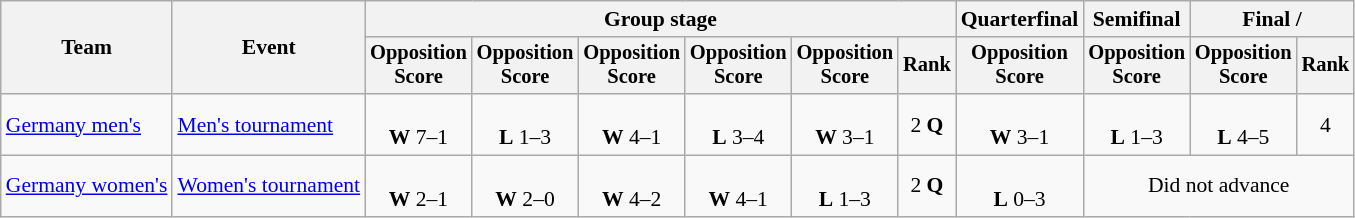<table class="wikitable" style="font-size:90%">
<tr>
<th rowspan=2>Team</th>
<th rowspan=2>Event</th>
<th colspan=6>Group stage</th>
<th>Quarterfinal</th>
<th>Semifinal</th>
<th colspan=2>Final / </th>
</tr>
<tr style="font-size:95%">
<th>Opposition<br>Score</th>
<th>Opposition<br>Score</th>
<th>Opposition<br>Score</th>
<th>Opposition<br>Score</th>
<th>Opposition<br>Score</th>
<th>Rank</th>
<th>Opposition<br>Score</th>
<th>Opposition<br>Score</th>
<th>Opposition<br>Score</th>
<th>Rank</th>
</tr>
<tr align=center>
<td align=left><a href='#'>Germany men's</a></td>
<td align=left><a href='#'>Men's tournament</a></td>
<td><br><strong>W</strong> 7–1</td>
<td><br><strong>L</strong> 1–3</td>
<td><br><strong>W</strong> 4–1</td>
<td><br><strong>L</strong> 3–4</td>
<td><br><strong>W</strong> 3–1</td>
<td>2 <strong>Q</strong></td>
<td><br><strong>W</strong> 3–1</td>
<td><br><strong>L</strong> 1–3</td>
<td><br><strong>L</strong> 4–5</td>
<td>4</td>
</tr>
<tr align=center>
<td align=left><a href='#'>Germany women's</a></td>
<td align=left><a href='#'>Women's tournament</a></td>
<td><br><strong>W</strong> 2–1</td>
<td><br><strong>W</strong> 2–0</td>
<td><br><strong>W</strong> 4–2</td>
<td><br><strong>W</strong> 4–1</td>
<td><br><strong>L</strong> 1–3</td>
<td>2 <strong>Q</strong></td>
<td><br><strong>L</strong> 0–3</td>
<td colspan=3>Did not advance</td>
</tr>
</table>
